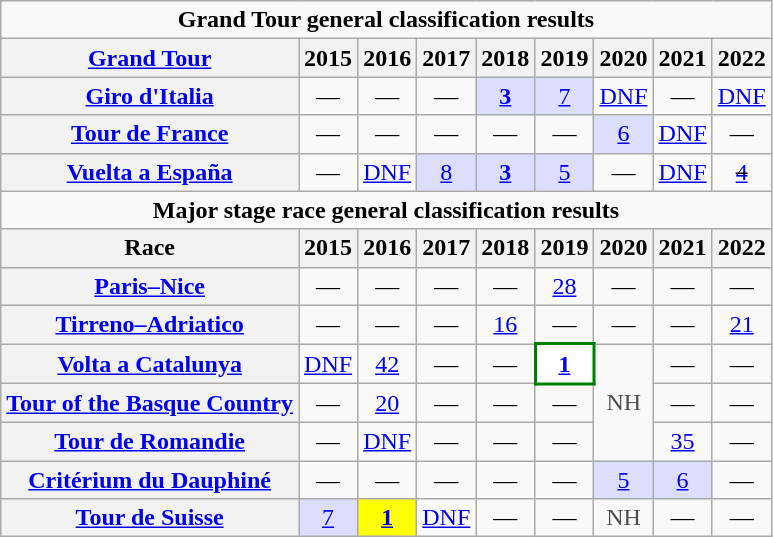<table class="wikitable plainrowheaders">
<tr>
<td colspan=10 align="center"><strong>Grand Tour general classification results</strong></td>
</tr>
<tr>
<th scope="col"><a href='#'>Grand Tour</a></th>
<th scope="col">2015</th>
<th scope="col">2016</th>
<th scope="col">2017</th>
<th scope="col">2018</th>
<th scope="col">2019</th>
<th scope="col">2020</th>
<th scope="col">2021</th>
<th scope="col">2022</th>
</tr>
<tr style="text-align:center;">
<th scope="row"> <a href='#'>Giro d'Italia</a></th>
<td>—</td>
<td>—</td>
<td>—</td>
<td style="background:#ddf;"><a href='#'><strong>3</strong></a></td>
<td style="background:#ddf;"><a href='#'>7</a></td>
<td><a href='#'>DNF</a></td>
<td>—</td>
<td><a href='#'>DNF</a></td>
</tr>
<tr style="text-align:center;">
<th scope="row"> <a href='#'>Tour de France</a></th>
<td>—</td>
<td>—</td>
<td>—</td>
<td>—</td>
<td>—</td>
<td style="background:#ddf;"><a href='#'>6</a></td>
<td><a href='#'>DNF</a></td>
<td>—</td>
</tr>
<tr style="text-align:center;">
<th scope="row"> <a href='#'>Vuelta a España</a></th>
<td>—</td>
<td><a href='#'>DNF</a></td>
<td style="background:#ddf;"><a href='#'>8</a></td>
<td style="background:#ddf;"><a href='#'><strong>3</strong></a></td>
<td style="background:#ddf;"><a href='#'>5</a></td>
<td>—</td>
<td><a href='#'>DNF</a></td>
<td><del><a href='#'>4</a></del></td>
</tr>
<tr>
<td colspan=9 align="center"><strong>Major stage race general classification results</strong></td>
</tr>
<tr>
<th scope="col">Race</th>
<th scope="col">2015</th>
<th scope="col">2016</th>
<th scope="col">2017</th>
<th scope="col">2018</th>
<th scope="col">2019</th>
<th scope="col">2020</th>
<th scope="col">2021</th>
<th scope="col">2022</th>
</tr>
<tr style="text-align:center;">
<th scope="row"> <a href='#'>Paris–Nice</a></th>
<td>—</td>
<td>—</td>
<td>—</td>
<td>—</td>
<td><a href='#'>28</a></td>
<td>—</td>
<td>—</td>
<td>—</td>
</tr>
<tr style="text-align:center;">
<th scope="row"> <a href='#'>Tirreno–Adriatico</a></th>
<td>—</td>
<td>—</td>
<td>—</td>
<td><a href='#'>16</a></td>
<td>—</td>
<td>—</td>
<td>—</td>
<td><a href='#'>21</a></td>
</tr>
<tr style="text-align:center;">
<th scope="row"> <a href='#'>Volta a Catalunya</a></th>
<td><a href='#'>DNF</a></td>
<td><a href='#'>42</a></td>
<td>—</td>
<td>—</td>
<td style="background:white; border:2px solid green;"><a href='#'><strong>1</strong></a></td>
<td style="color:#4d4d4d;" rowspan=3>NH</td>
<td>—</td>
<td>—</td>
</tr>
<tr style="text-align:center;">
<th scope="row"> <a href='#'>Tour of the Basque Country</a></th>
<td>—</td>
<td><a href='#'>20</a></td>
<td>—</td>
<td>—</td>
<td>—</td>
<td>—</td>
<td>—</td>
</tr>
<tr style="text-align:center;">
<th scope="row"> <a href='#'>Tour de Romandie</a></th>
<td>—</td>
<td><a href='#'>DNF</a></td>
<td>—</td>
<td>—</td>
<td>—</td>
<td><a href='#'>35</a></td>
<td>—</td>
</tr>
<tr style="text-align:center;">
<th scope="row"> <a href='#'>Critérium du Dauphiné</a></th>
<td>—</td>
<td>—</td>
<td>—</td>
<td>—</td>
<td>—</td>
<td style="background:#ddf;"><a href='#'>5</a></td>
<td style="background:#ddf;"><a href='#'>6</a></td>
<td>—</td>
</tr>
<tr style="text-align:center;">
<th scope="row"> <a href='#'>Tour de Suisse</a></th>
<td style="background:#ddf;"><a href='#'>7</a></td>
<td style="background:yellow;"><a href='#'><strong>1</strong></a></td>
<td><a href='#'>DNF</a></td>
<td>—</td>
<td>—</td>
<td style="color:#4d4d4d;">NH</td>
<td>—</td>
<td>—</td>
</tr>
</table>
